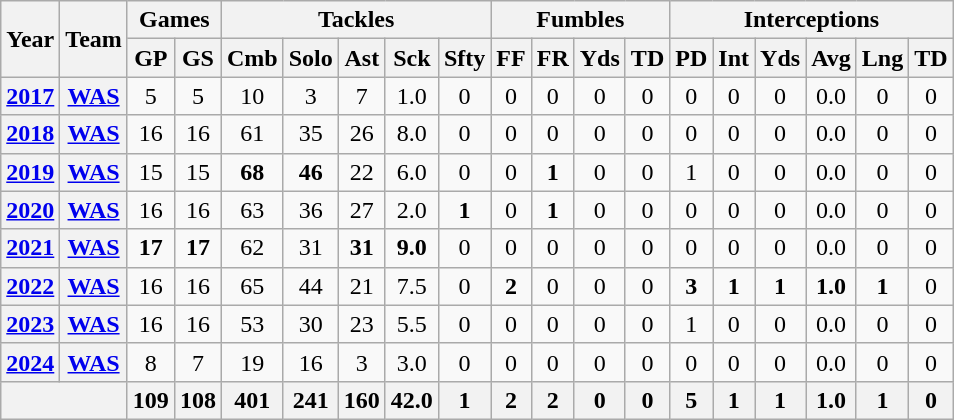<table class="wikitable" style="text-align:center;">
<tr>
<th rowspan="2">Year</th>
<th rowspan="2">Team</th>
<th colspan="2">Games</th>
<th colspan="5">Tackles</th>
<th colspan="4">Fumbles</th>
<th colspan="6">Interceptions</th>
</tr>
<tr>
<th>GP</th>
<th>GS</th>
<th>Cmb</th>
<th>Solo</th>
<th>Ast</th>
<th>Sck</th>
<th>Sfty</th>
<th>FF</th>
<th>FR</th>
<th>Yds</th>
<th>TD</th>
<th>PD</th>
<th>Int</th>
<th>Yds</th>
<th>Avg</th>
<th>Lng</th>
<th>TD</th>
</tr>
<tr>
<th><a href='#'>2017</a></th>
<th><a href='#'>WAS</a></th>
<td>5</td>
<td>5</td>
<td>10</td>
<td>3</td>
<td>7</td>
<td>1.0</td>
<td>0</td>
<td>0</td>
<td>0</td>
<td>0</td>
<td>0</td>
<td>0</td>
<td>0</td>
<td>0</td>
<td>0.0</td>
<td>0</td>
<td>0</td>
</tr>
<tr>
<th><a href='#'>2018</a></th>
<th><a href='#'>WAS</a></th>
<td>16</td>
<td>16</td>
<td>61</td>
<td>35</td>
<td>26</td>
<td>8.0</td>
<td>0</td>
<td>0</td>
<td>0</td>
<td>0</td>
<td>0</td>
<td>0</td>
<td>0</td>
<td>0</td>
<td>0.0</td>
<td>0</td>
<td>0</td>
</tr>
<tr>
<th><a href='#'>2019</a></th>
<th><a href='#'>WAS</a></th>
<td>15</td>
<td>15</td>
<td><strong>68</strong></td>
<td><strong>46</strong></td>
<td>22</td>
<td>6.0</td>
<td>0</td>
<td>0</td>
<td><strong>1</strong></td>
<td>0</td>
<td>0</td>
<td>1</td>
<td>0</td>
<td>0</td>
<td>0.0</td>
<td>0</td>
<td>0</td>
</tr>
<tr>
<th><a href='#'>2020</a></th>
<th><a href='#'>WAS</a></th>
<td>16</td>
<td>16</td>
<td>63</td>
<td>36</td>
<td>27</td>
<td>2.0</td>
<td><strong>1</strong></td>
<td>0</td>
<td><strong>1</strong></td>
<td>0</td>
<td>0</td>
<td>0</td>
<td>0</td>
<td>0</td>
<td>0.0</td>
<td>0</td>
<td>0</td>
</tr>
<tr>
<th><a href='#'>2021</a></th>
<th><a href='#'>WAS</a></th>
<td><strong>17</strong></td>
<td><strong>17</strong></td>
<td>62</td>
<td>31</td>
<td><strong>31</strong></td>
<td><strong>9.0</strong></td>
<td>0</td>
<td>0</td>
<td>0</td>
<td>0</td>
<td>0</td>
<td>0</td>
<td>0</td>
<td>0</td>
<td>0.0</td>
<td>0</td>
<td>0</td>
</tr>
<tr>
<th><a href='#'>2022</a></th>
<th><a href='#'>WAS</a></th>
<td>16</td>
<td>16</td>
<td>65</td>
<td>44</td>
<td>21</td>
<td>7.5</td>
<td>0</td>
<td><strong>2</strong></td>
<td>0</td>
<td>0</td>
<td>0</td>
<td><strong>3</strong></td>
<td><strong>1</strong></td>
<td><strong>1</strong></td>
<td><strong>1.0</strong></td>
<td><strong>1</strong></td>
<td>0</td>
</tr>
<tr>
<th><a href='#'>2023</a></th>
<th><a href='#'>WAS</a></th>
<td>16</td>
<td>16</td>
<td>53</td>
<td>30</td>
<td>23</td>
<td>5.5</td>
<td>0</td>
<td>0</td>
<td>0</td>
<td>0</td>
<td>0</td>
<td>1</td>
<td>0</td>
<td>0</td>
<td>0.0</td>
<td>0</td>
<td>0</td>
</tr>
<tr>
<th><a href='#'>2024</a></th>
<th><a href='#'>WAS</a></th>
<td>8</td>
<td>7</td>
<td>19</td>
<td>16</td>
<td>3</td>
<td>3.0</td>
<td>0</td>
<td>0</td>
<td>0</td>
<td>0</td>
<td>0</td>
<td>0</td>
<td>0</td>
<td>0</td>
<td>0.0</td>
<td>0</td>
<td>0</td>
</tr>
<tr>
<th colspan="2"></th>
<th>109</th>
<th>108</th>
<th>401</th>
<th>241</th>
<th>160</th>
<th>42.0</th>
<th>1</th>
<th>2</th>
<th>2</th>
<th>0</th>
<th>0</th>
<th>5</th>
<th>1</th>
<th>1</th>
<th>1.0</th>
<th>1</th>
<th>0</th>
</tr>
</table>
